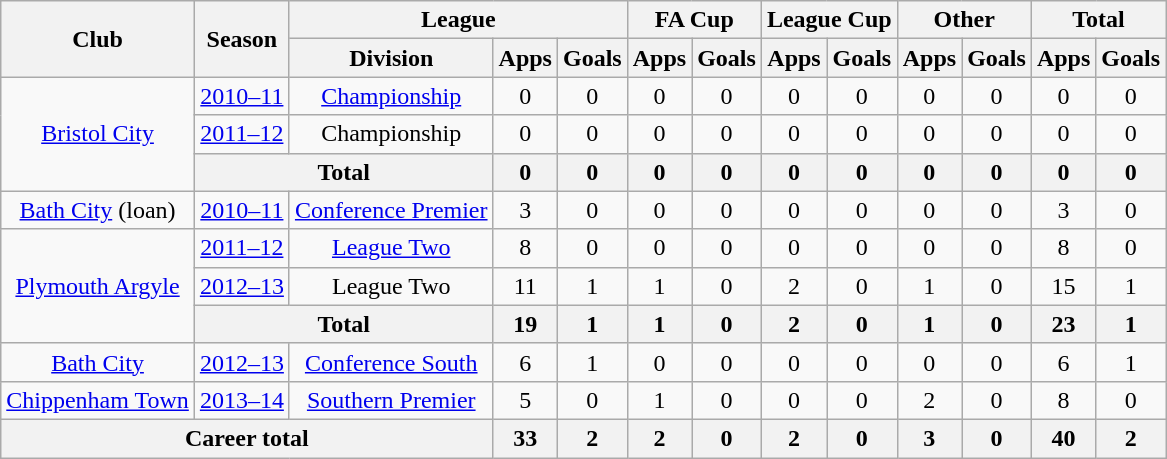<table class="wikitable" style="text-align:center">
<tr>
<th rowspan="2">Club</th>
<th rowspan="2">Season</th>
<th colspan="3">League</th>
<th colspan="2">FA Cup</th>
<th colspan="2">League Cup</th>
<th colspan="2">Other</th>
<th colspan="2">Total</th>
</tr>
<tr>
<th>Division</th>
<th>Apps</th>
<th>Goals</th>
<th>Apps</th>
<th>Goals</th>
<th>Apps</th>
<th>Goals</th>
<th>Apps</th>
<th>Goals</th>
<th>Apps</th>
<th>Goals</th>
</tr>
<tr>
<td rowspan="3"><a href='#'>Bristol City</a></td>
<td><a href='#'>2010–11</a></td>
<td><a href='#'>Championship</a></td>
<td>0</td>
<td>0</td>
<td>0</td>
<td>0</td>
<td>0</td>
<td>0</td>
<td>0</td>
<td>0</td>
<td>0</td>
<td>0</td>
</tr>
<tr>
<td><a href='#'>2011–12</a></td>
<td>Championship</td>
<td>0</td>
<td>0</td>
<td>0</td>
<td>0</td>
<td>0</td>
<td>0</td>
<td>0</td>
<td>0</td>
<td>0</td>
<td>0</td>
</tr>
<tr>
<th colspan="2">Total</th>
<th>0</th>
<th>0</th>
<th>0</th>
<th>0</th>
<th>0</th>
<th>0</th>
<th>0</th>
<th>0</th>
<th>0</th>
<th>0</th>
</tr>
<tr>
<td><a href='#'>Bath City</a> (loan)</td>
<td><a href='#'>2010–11</a></td>
<td><a href='#'>Conference Premier</a></td>
<td>3</td>
<td>0</td>
<td>0</td>
<td>0</td>
<td>0</td>
<td>0</td>
<td>0</td>
<td>0</td>
<td>3</td>
<td>0</td>
</tr>
<tr>
<td rowspan="3"><a href='#'>Plymouth Argyle</a></td>
<td><a href='#'>2011–12</a></td>
<td><a href='#'>League Two</a></td>
<td>8</td>
<td>0</td>
<td>0</td>
<td>0</td>
<td>0</td>
<td>0</td>
<td>0</td>
<td>0</td>
<td>8</td>
<td>0</td>
</tr>
<tr>
<td><a href='#'>2012–13</a></td>
<td>League Two</td>
<td>11</td>
<td>1</td>
<td>1</td>
<td>0</td>
<td>2</td>
<td>0</td>
<td>1</td>
<td>0</td>
<td>15</td>
<td>1</td>
</tr>
<tr>
<th colspan="2">Total</th>
<th>19</th>
<th>1</th>
<th>1</th>
<th>0</th>
<th>2</th>
<th>0</th>
<th>1</th>
<th>0</th>
<th>23</th>
<th>1</th>
</tr>
<tr>
<td><a href='#'>Bath City</a></td>
<td><a href='#'>2012–13</a></td>
<td><a href='#'>Conference South</a></td>
<td>6</td>
<td>1</td>
<td>0</td>
<td>0</td>
<td>0</td>
<td>0</td>
<td>0</td>
<td>0</td>
<td>6</td>
<td>1</td>
</tr>
<tr>
<td><a href='#'>Chippenham Town</a></td>
<td><a href='#'>2013–14</a></td>
<td><a href='#'>Southern Premier</a></td>
<td>5</td>
<td>0</td>
<td>1</td>
<td>0</td>
<td>0</td>
<td>0</td>
<td>2</td>
<td>0</td>
<td>8</td>
<td>0</td>
</tr>
<tr>
<th colspan="3">Career total</th>
<th>33</th>
<th>2</th>
<th>2</th>
<th>0</th>
<th>2</th>
<th>0</th>
<th>3</th>
<th>0</th>
<th>40</th>
<th>2</th>
</tr>
</table>
